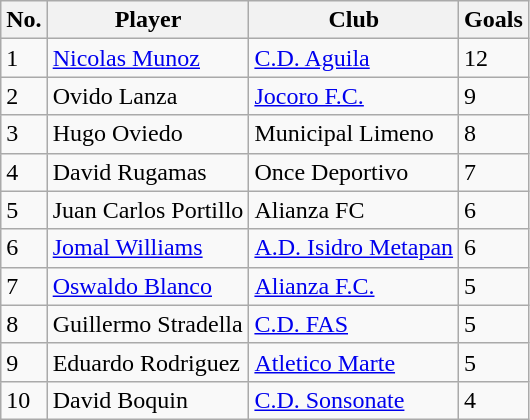<table class="wikitable">
<tr>
<th>No.</th>
<th>Player</th>
<th>Club</th>
<th>Goals</th>
</tr>
<tr>
<td>1</td>
<td>  <a href='#'>Nicolas Munoz</a></td>
<td><a href='#'>C.D. Aguila</a></td>
<td>12</td>
</tr>
<tr>
<td>2</td>
<td> Ovido Lanza</td>
<td><a href='#'>Jocoro F.C.</a></td>
<td>9</td>
</tr>
<tr>
<td>3</td>
<td> Hugo Oviedo</td>
<td>Municipal Limeno</td>
<td>8</td>
</tr>
<tr>
<td>4</td>
<td> David Rugamas</td>
<td>Once Deportivo</td>
<td>7</td>
</tr>
<tr>
<td>5</td>
<td> Juan Carlos Portillo</td>
<td>Alianza FC</td>
<td>6</td>
</tr>
<tr>
<td>6</td>
<td> <a href='#'>Jomal Williams</a></td>
<td><a href='#'>A.D. Isidro Metapan</a></td>
<td>6</td>
</tr>
<tr>
<td>7</td>
<td> <a href='#'>Oswaldo Blanco</a></td>
<td><a href='#'>Alianza F.C.</a></td>
<td>5</td>
</tr>
<tr>
<td>8</td>
<td>  Guillermo Stradella</td>
<td><a href='#'>C.D. FAS</a></td>
<td>5</td>
</tr>
<tr>
<td>9</td>
<td> Eduardo Rodriguez</td>
<td><a href='#'>Atletico Marte</a></td>
<td>5</td>
</tr>
<tr>
<td>10</td>
<td> David Boquin</td>
<td><a href='#'>C.D. Sonsonate</a></td>
<td>4</td>
</tr>
</table>
